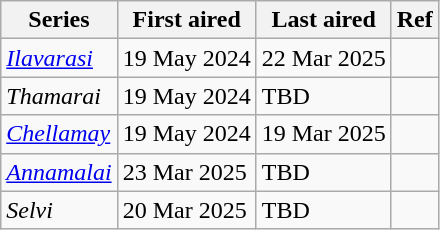<table class="wikitable sortable">
<tr>
<th>Series</th>
<th>First aired</th>
<th>Last aired</th>
<th>Ref</th>
</tr>
<tr>
<td><em><a href='#'>Ilavarasi</a></em></td>
<td>19 May 2024</td>
<td>22 Mar 2025</td>
<td></td>
</tr>
<tr>
<td><em>Thamarai</em></td>
<td>19 May 2024</td>
<td>TBD</td>
<td></td>
</tr>
<tr>
<td><em><a href='#'>Chellamay</a></em></td>
<td>19 May 2024</td>
<td>19 Mar 2025</td>
<td></td>
</tr>
<tr>
<td><em><a href='#'>Annamalai</a></em></td>
<td>23 Mar 2025</td>
<td>TBD</td>
<td></td>
</tr>
<tr>
<td><em>Selvi</em></td>
<td>20 Mar 2025</td>
<td>TBD</td>
<td></td>
</tr>
</table>
